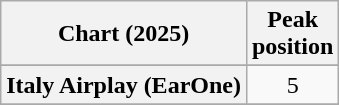<table class="wikitable sortable plainrowheaders" style="text-align:center;">
<tr>
<th scope="col">Chart (2025)</th>
<th scope="col">Peak<br>position</th>
</tr>
<tr>
</tr>
<tr>
<th scope="row">Italy Airplay (EarOne)</th>
<td>5</td>
</tr>
<tr>
</tr>
</table>
